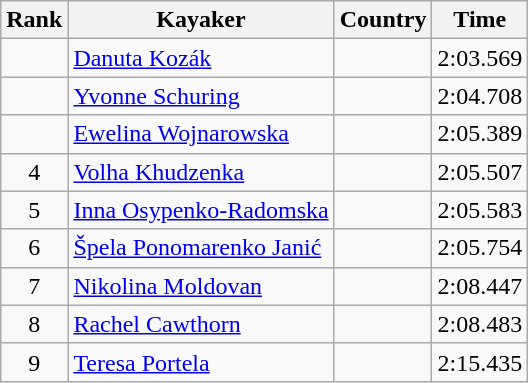<table class="wikitable" style="text-align:center">
<tr>
<th>Rank</th>
<th>Kayaker</th>
<th>Country</th>
<th>Time</th>
</tr>
<tr>
<td></td>
<td align="left"><a href='#'>Danuta Kozák</a></td>
<td align="left"></td>
<td>2:03.569</td>
</tr>
<tr>
<td></td>
<td align="left"><a href='#'>Yvonne Schuring</a></td>
<td align="left"></td>
<td>2:04.708</td>
</tr>
<tr>
<td></td>
<td align="left"><a href='#'>Ewelina Wojnarowska</a></td>
<td align="left"></td>
<td>2:05.389</td>
</tr>
<tr>
<td>4</td>
<td align="left"><a href='#'>Volha Khudzenka</a></td>
<td align="left"></td>
<td>2:05.507</td>
</tr>
<tr>
<td>5</td>
<td align="left"><a href='#'>Inna Osypenko-Radomska</a></td>
<td align="left"></td>
<td>2:05.583</td>
</tr>
<tr>
<td>6</td>
<td align="left"><a href='#'>Špela Ponomarenko Janić</a></td>
<td align="left"></td>
<td>2:05.754</td>
</tr>
<tr>
<td>7</td>
<td align="left"><a href='#'>Nikolina Moldovan</a></td>
<td align="left"></td>
<td>2:08.447</td>
</tr>
<tr>
<td>8</td>
<td align="left"><a href='#'>Rachel Cawthorn</a></td>
<td align="left"></td>
<td>2:08.483</td>
</tr>
<tr>
<td>9</td>
<td align="left"><a href='#'>Teresa Portela</a></td>
<td align="left"></td>
<td>2:15.435</td>
</tr>
</table>
